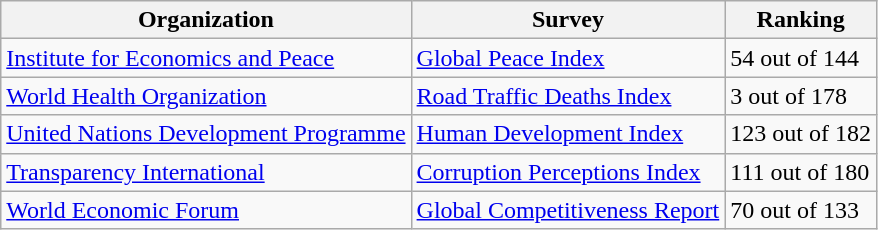<table class="wikitable">
<tr>
<th>Organization</th>
<th>Survey</th>
<th>Ranking</th>
</tr>
<tr>
<td><a href='#'>Institute for Economics and Peace</a></td>
<td><a href='#'>Global Peace Index</a></td>
<td>54 out of 144</td>
</tr>
<tr>
<td><a href='#'>World Health Organization</a></td>
<td><a href='#'>Road Traffic Deaths Index</a></td>
<td>3 out of 178</td>
</tr>
<tr>
<td><a href='#'>United Nations Development Programme</a></td>
<td><a href='#'>Human Development Index</a></td>
<td>123 out of 182</td>
</tr>
<tr>
<td><a href='#'>Transparency International</a></td>
<td><a href='#'>Corruption Perceptions Index</a></td>
<td>111 out of 180</td>
</tr>
<tr>
<td><a href='#'>World Economic Forum</a></td>
<td><a href='#'>Global Competitiveness Report</a></td>
<td>70 out of 133</td>
</tr>
</table>
